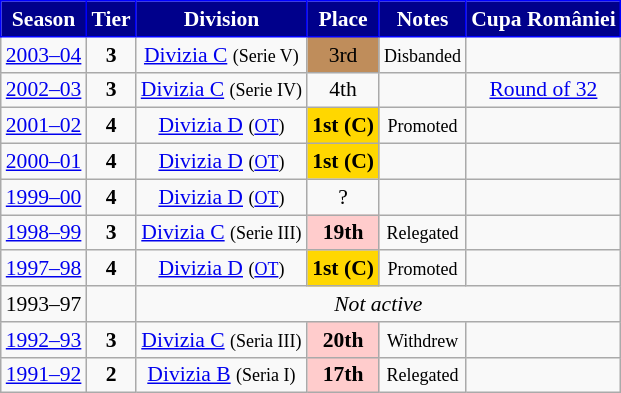<table class="wikitable" style="text-align:center; font-size:90%">
<tr>
<th style="background:#00008b;color:#FFFFFF;border:1px solid #0000FF;">Season</th>
<th style="background:#00008b;color:#FFFFFF;border:1px solid #0000FF;">Tier</th>
<th style="background:#00008b;color:#FFFFFF;border:1px solid #0000FF;">Division</th>
<th style="background:#00008b;color:#FFFFFF;border:1px solid #0000FF;">Place</th>
<th style="background:#00008b;color:#FFFFFF;border:1px solid #0000FF;">Notes</th>
<th style="background:#00008b;color:#FFFFFF;border:1px solid #0000FF;">Cupa României</th>
</tr>
<tr>
<td><a href='#'>2003–04</a></td>
<td><strong>3</strong></td>
<td><a href='#'>Divizia C</a> <small>(Serie V)</small></td>
<td align=center bgcolor=#BF8D5B>3rd</td>
<td><small>Disbanded</small></td>
<td></td>
</tr>
<tr>
<td><a href='#'>2002–03</a></td>
<td><strong>3</strong></td>
<td><a href='#'>Divizia C</a> <small>(Serie IV)</small></td>
<td>4th</td>
<td></td>
<td><a href='#'>Round of 32</a></td>
</tr>
<tr>
<td><a href='#'>2001–02</a></td>
<td><strong>4</strong></td>
<td><a href='#'>Divizia D</a> <small>(<a href='#'>OT</a>)</small></td>
<td align=center bgcolor=gold><strong>1st (C)</strong></td>
<td><small>Promoted</small></td>
<td></td>
</tr>
<tr>
<td><a href='#'>2000–01</a></td>
<td><strong>4</strong></td>
<td><a href='#'>Divizia D</a> <small>(<a href='#'>OT</a>)</small></td>
<td align=center bgcolor=gold><strong>1st (C)</strong></td>
<td></td>
<td></td>
</tr>
<tr>
<td><a href='#'>1999–00</a></td>
<td><strong>4</strong></td>
<td><a href='#'>Divizia D</a> <small>(<a href='#'>OT</a>)</small></td>
<td>?</td>
<td></td>
<td></td>
</tr>
<tr>
<td><a href='#'>1998–99</a></td>
<td><strong>3</strong></td>
<td><a href='#'>Divizia C</a> <small>(Serie III)</small></td>
<td align=center bgcolor=#FFCCCC><strong>19th</strong></td>
<td><small>Relegated</small></td>
<td></td>
</tr>
<tr>
<td><a href='#'>1997–98</a></td>
<td><strong>4</strong></td>
<td><a href='#'>Divizia D</a> <small>(<a href='#'>OT</a>)</small></td>
<td align=center bgcolor=gold><strong>1st (C)</strong></td>
<td><small>Promoted</small></td>
<td></td>
</tr>
<tr>
<td>1993–97</td>
<td></td>
<td align=center colspan=6><em>Not active</em></td>
</tr>
<tr>
<td><a href='#'>1992–93</a></td>
<td><strong>3</strong></td>
<td><a href='#'>Divizia C</a> <small>(Seria III)</small></td>
<td align=center bgcolor=#FFCCCC><strong>20th</strong></td>
<td><small>Withdrew</small></td>
<td></td>
</tr>
<tr>
<td><a href='#'>1991–92</a></td>
<td><strong>2</strong></td>
<td><a href='#'>Divizia B</a> <small>(Seria I)</small></td>
<td align=center bgcolor=#FFCCCC><strong>17th</strong></td>
<td><small>Relegated</small></td>
<td></td>
</tr>
</table>
